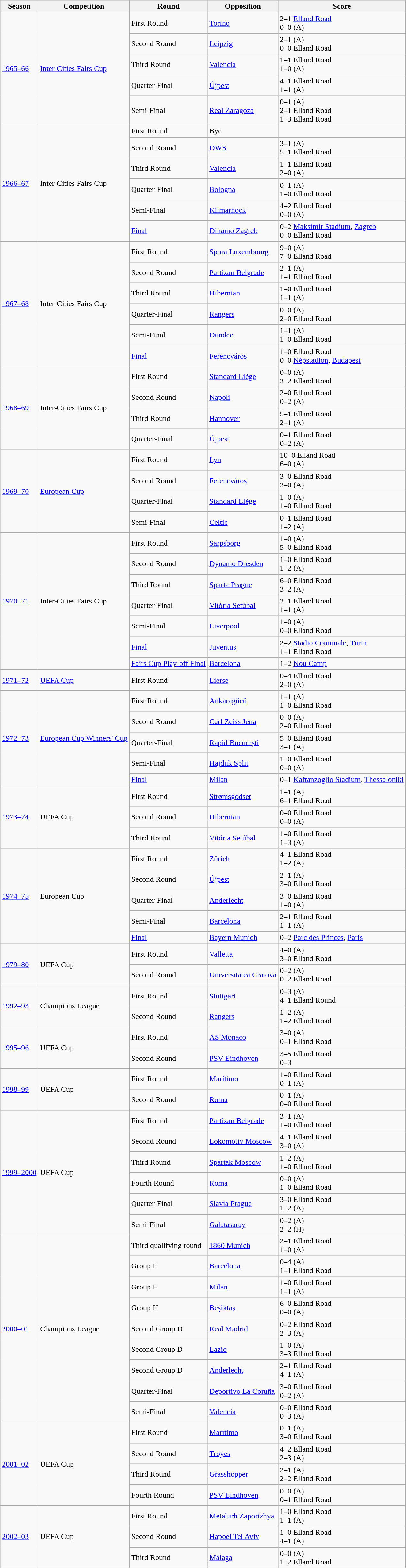<table class="wikitable">
<tr>
<th>Season</th>
<th>Competition</th>
<th>Round</th>
<th>Opposition</th>
<th>Score</th>
</tr>
<tr>
<td rowspan="5"><a href='#'>1965–66</a></td>
<td rowspan="5"><a href='#'>Inter-Cities Fairs Cup</a></td>
<td>First Round</td>
<td> <a href='#'>Torino</a></td>
<td>2–1 <a href='#'>Elland Road</a><br>0–0 (A)</td>
</tr>
<tr>
<td>Second Round</td>
<td> <a href='#'>Leipzig</a></td>
<td>2–1 (A)<br>0–0 Elland Road</td>
</tr>
<tr>
<td>Third Round</td>
<td> <a href='#'>Valencia</a></td>
<td>1–1 Elland Road<br>1–0 (A)</td>
</tr>
<tr>
<td>Quarter-Final</td>
<td> <a href='#'>Újpest</a></td>
<td>4–1 Elland Road<br>1–1 (A)</td>
</tr>
<tr>
<td>Semi-Final</td>
<td> <a href='#'>Real Zaragoza</a></td>
<td>0–1 (A)<br>2–1 Elland Road<br>1–3 Elland Road</td>
</tr>
<tr>
<td rowspan="6"><a href='#'>1966–67</a></td>
<td rowspan="6">Inter-Cities Fairs Cup</td>
<td>First Round</td>
<td>Bye</td>
<td></td>
</tr>
<tr>
<td>Second Round</td>
<td> <a href='#'>DWS</a></td>
<td>3–1 (A)<br>5–1 Elland Road</td>
</tr>
<tr>
<td>Third Round</td>
<td> <a href='#'>Valencia</a></td>
<td>1–1 Elland Road<br>2–0 (A)</td>
</tr>
<tr>
<td>Quarter-Final</td>
<td> <a href='#'>Bologna</a></td>
<td>0–1 (A)<br>1–0 Elland Road</td>
</tr>
<tr>
<td>Semi-Final</td>
<td> <a href='#'>Kilmarnock</a></td>
<td>4–2 Elland Road<br>0–0 (A)</td>
</tr>
<tr>
<td><a href='#'>Final</a></td>
<td> <a href='#'>Dinamo Zagreb</a></td>
<td>0–2 <a href='#'>Maksimir Stadium</a>, <a href='#'>Zagreb</a><br>0–0 Elland Road</td>
</tr>
<tr>
<td rowspan="6"><a href='#'>1967–68</a></td>
<td rowspan="6">Inter-Cities Fairs Cup</td>
<td>First Round</td>
<td> <a href='#'>Spora Luxembourg</a></td>
<td>9–0 (A)<br>7–0 Elland Road</td>
</tr>
<tr>
<td>Second Round</td>
<td> <a href='#'>Partizan Belgrade</a></td>
<td>2–1 (A)<br>1–1 Elland Road</td>
</tr>
<tr>
<td>Third Round</td>
<td> <a href='#'>Hibernian</a></td>
<td>1–0 Elland Road<br>1–1 (A)</td>
</tr>
<tr>
<td>Quarter-Final</td>
<td> <a href='#'>Rangers</a></td>
<td>0–0 (A)<br>2–0 Elland Road</td>
</tr>
<tr>
<td>Semi-Final</td>
<td> <a href='#'>Dundee</a></td>
<td>1–1 (A)<br>1–0 Elland Road</td>
</tr>
<tr>
<td><a href='#'>Final</a></td>
<td> <a href='#'>Ferencváros</a></td>
<td>1–0 Elland Road<br>0–0 <a href='#'>Népstadion</a>, <a href='#'>Budapest</a></td>
</tr>
<tr>
<td rowspan="4"><a href='#'>1968–69</a></td>
<td rowspan="4">Inter-Cities Fairs Cup</td>
<td>First Round</td>
<td> <a href='#'>Standard Liège</a></td>
<td>0–0 (A)<br>3–2 Elland Road</td>
</tr>
<tr>
<td>Second Round</td>
<td> <a href='#'>Napoli</a></td>
<td>2–0 Elland Road<br>0–2 (A)</td>
</tr>
<tr>
<td>Third Round</td>
<td> <a href='#'>Hannover</a></td>
<td>5–1 Elland Road<br>2–1 (A)</td>
</tr>
<tr>
<td>Quarter-Final</td>
<td> <a href='#'>Újpest</a></td>
<td>0–1 Elland Road<br>0–2 (A)</td>
</tr>
<tr>
<td rowspan="4"><a href='#'>1969–70</a></td>
<td rowspan="4"><a href='#'>European Cup</a></td>
<td>First Round</td>
<td> <a href='#'>Lyn</a></td>
<td>10–0 Elland Road<br>6–0 (A)</td>
</tr>
<tr>
<td>Second Round</td>
<td> <a href='#'>Ferencváros</a></td>
<td>3–0 Elland Road<br>3–0 (A)</td>
</tr>
<tr>
<td>Quarter-Final</td>
<td> <a href='#'>Standard Liège</a></td>
<td>1–0 (A)<br>1–0 Elland Road</td>
</tr>
<tr>
<td>Semi-Final</td>
<td> <a href='#'>Celtic</a></td>
<td>0–1 Elland Road<br>1–2 (A)</td>
</tr>
<tr>
<td rowspan="7"><a href='#'>1970–71</a></td>
<td rowspan="7">Inter-Cities Fairs Cup</td>
<td>First Round</td>
<td> <a href='#'>Sarpsborg</a></td>
<td>1–0 (A)<br>5–0 Elland Road</td>
</tr>
<tr>
<td>Second Round</td>
<td> <a href='#'>Dynamo Dresden</a></td>
<td>1–0 Elland Road<br>1–2 (A)</td>
</tr>
<tr>
<td>Third Round</td>
<td> <a href='#'>Sparta Prague</a></td>
<td>6–0 Elland Road<br>3–2 (A)</td>
</tr>
<tr>
<td>Quarter-Final</td>
<td> <a href='#'>Vitória Setúbal</a></td>
<td>2–1 Elland Road<br>1–1 (A)</td>
</tr>
<tr>
<td>Semi-Final</td>
<td> <a href='#'>Liverpool</a></td>
<td>1–0 (A)<br>0–0 Elland Road</td>
</tr>
<tr>
<td><a href='#'>Final</a></td>
<td> <a href='#'>Juventus</a></td>
<td>2–2 <a href='#'>Stadio Comunale</a>, <a href='#'>Turin</a><br>1–1 Elland Road</td>
</tr>
<tr>
<td><a href='#'>Fairs Cup Play-off Final</a></td>
<td> <a href='#'>Barcelona</a></td>
<td>1–2 <a href='#'>Nou Camp</a></td>
</tr>
<tr>
<td><a href='#'>1971–72</a></td>
<td><a href='#'>UEFA Cup</a></td>
<td>First Round</td>
<td> <a href='#'>Lierse</a></td>
<td>0–4 Elland Road<br>2–0 (A)</td>
</tr>
<tr>
<td rowspan="5"><a href='#'>1972–73</a></td>
<td rowspan="5"><a href='#'>European Cup Winners' Cup</a></td>
<td>First Round</td>
<td> <a href='#'>Ankaragücü</a></td>
<td>1–1 (A)<br>1–0 Elland Road</td>
</tr>
<tr>
<td>Second Round</td>
<td> <a href='#'>Carl Zeiss Jena</a></td>
<td>0–0 (A)<br>2–0 Elland Road</td>
</tr>
<tr>
<td>Quarter-Final</td>
<td> <a href='#'>Rapid București</a></td>
<td>5–0 Elland Road<br>3–1 (A)</td>
</tr>
<tr>
<td>Semi-Final</td>
<td> <a href='#'>Hajduk Split</a></td>
<td>1–0 Elland Road<br>0–0 (A)</td>
</tr>
<tr>
<td><a href='#'>Final</a></td>
<td> <a href='#'>Milan</a></td>
<td>0–1 <a href='#'>Kaftanzoglio Stadium</a>, <a href='#'>Thessaloniki</a></td>
</tr>
<tr>
<td rowspan="3"><a href='#'>1973–74</a></td>
<td rowspan="3">UEFA Cup</td>
<td>First Round</td>
<td> <a href='#'>Strømsgodset</a></td>
<td>1–1 (A)<br>6–1 Elland Road</td>
</tr>
<tr>
<td>Second Round</td>
<td> <a href='#'>Hibernian</a></td>
<td>0–0 Elland Road<br>0–0 (A)</td>
</tr>
<tr>
<td>Third Round</td>
<td> <a href='#'>Vitória Setúbal</a></td>
<td>1–0 Elland Road<br>1–3 (A)</td>
</tr>
<tr>
<td rowspan="5"><a href='#'>1974–75</a></td>
<td rowspan="5">European Cup</td>
<td>First Round</td>
<td> <a href='#'>Zürich</a></td>
<td>4–1 Elland Road<br>1–2 (A)</td>
</tr>
<tr>
<td>Second Round</td>
<td> <a href='#'>Újpest</a></td>
<td>2–1 (A)<br>3–0 Elland Road</td>
</tr>
<tr>
<td>Quarter-Final</td>
<td> <a href='#'>Anderlecht</a></td>
<td>3–0 Elland Road<br>1–0 (A)</td>
</tr>
<tr>
<td>Semi-Final</td>
<td> <a href='#'>Barcelona</a></td>
<td>2–1 Elland Road<br>1–1 (A)</td>
</tr>
<tr>
<td><a href='#'>Final</a></td>
<td> <a href='#'>Bayern Munich</a></td>
<td>0–2 <a href='#'>Parc des Princes</a>, <a href='#'>Paris</a></td>
</tr>
<tr>
<td rowspan="2"><a href='#'>1979–80</a></td>
<td rowspan="2">UEFA Cup</td>
<td>First Round</td>
<td> <a href='#'>Valletta</a></td>
<td>4–0 (A)<br>3–0 Elland Road</td>
</tr>
<tr>
<td>Second Round</td>
<td> <a href='#'>Universitatea Craiova</a></td>
<td>0–2 (A)<br>0–2 Elland Road</td>
</tr>
<tr>
<td rowspan="2"><a href='#'>1992–93</a></td>
<td rowspan="2">Champions League</td>
<td>First Round</td>
<td> <a href='#'>Stuttgart</a></td>
<td>0–3 (A)<br>4–1 Elland Round</td>
</tr>
<tr>
<td>Second Round</td>
<td> <a href='#'>Rangers</a></td>
<td>1–2 (A)<br>1–2 Elland Road</td>
</tr>
<tr>
<td rowspan="2"><a href='#'>1995–96</a></td>
<td rowspan="2">UEFA Cup</td>
<td>First Round</td>
<td> <a href='#'>AS Monaco</a></td>
<td>3–0 (A)<br>0–1 Elland Road</td>
</tr>
<tr>
<td>Second Round</td>
<td> <a href='#'>PSV Eindhoven</a></td>
<td>3–5 Elland Road<br>0–3</td>
</tr>
<tr>
<td rowspan="2"><a href='#'>1998–99</a></td>
<td rowspan="2">UEFA Cup</td>
<td>First Round</td>
<td> <a href='#'>Marítimo</a></td>
<td>1–0 Elland Road<br>0–1 (A)</td>
</tr>
<tr>
<td>Second Round</td>
<td> <a href='#'>Roma</a></td>
<td>0–1 (A)<br>0–0 Elland Road</td>
</tr>
<tr>
<td rowspan="6"><a href='#'>1999–2000</a></td>
<td rowspan="6">UEFA Cup</td>
<td>First Round</td>
<td> <a href='#'>Partizan Belgrade</a></td>
<td>3–1 (A)<br>1–0 Elland Road</td>
</tr>
<tr>
<td>Second Round</td>
<td> <a href='#'>Lokomotiv Moscow</a></td>
<td>4–1 Elland Road<br>3–0 (A)</td>
</tr>
<tr>
<td>Third Round</td>
<td> <a href='#'>Spartak Moscow</a></td>
<td>1–2 (A)<br>1–0 Elland Road</td>
</tr>
<tr>
<td>Fourth Round</td>
<td> <a href='#'>Roma</a></td>
<td>0–0 (A)<br>1–0 Elland Road</td>
</tr>
<tr>
<td>Quarter-Final</td>
<td> <a href='#'>Slavia Prague</a></td>
<td>3–0 Elland Road<br>1–2 (A)</td>
</tr>
<tr>
<td>Semi-Final</td>
<td> <a href='#'>Galatasaray</a></td>
<td>0–2 (A)<br>2–2 (H)</td>
</tr>
<tr>
<td rowspan="9"><a href='#'>2000–01</a></td>
<td rowspan="9">Champions League</td>
<td>Third qualifying round</td>
<td> <a href='#'>1860 Munich</a></td>
<td>2–1 Elland Road<br>1–0 (A)</td>
</tr>
<tr>
<td>Group H</td>
<td> <a href='#'>Barcelona</a></td>
<td>0–4 (A)<br>1–1 Elland Road</td>
</tr>
<tr>
<td>Group H</td>
<td> <a href='#'>Milan</a></td>
<td>1–0 Elland Road<br>1–1 (A)</td>
</tr>
<tr>
<td>Group H</td>
<td> <a href='#'>Beşiktaş</a></td>
<td>6–0 Elland Road<br>0–0 (A)</td>
</tr>
<tr>
<td>Second Group D</td>
<td> <a href='#'>Real Madrid</a></td>
<td>0–2 Elland Road<br>2–3 (A)</td>
</tr>
<tr>
<td>Second Group D</td>
<td> <a href='#'>Lazio</a></td>
<td>1–0 (A)<br>3–3 Elland Road</td>
</tr>
<tr>
<td>Second Group D</td>
<td> <a href='#'>Anderlecht</a></td>
<td>2–1 Elland Road<br>4–1 (A)</td>
</tr>
<tr>
<td>Quarter-Final</td>
<td> <a href='#'>Deportivo La Coruña</a></td>
<td>3–0 Elland Road<br>0–2 (A)</td>
</tr>
<tr>
<td>Semi-Final</td>
<td> <a href='#'>Valencia</a></td>
<td>0–0 Elland Road<br>0–3 (A)</td>
</tr>
<tr>
<td rowspan="4"><a href='#'>2001–02</a></td>
<td rowspan="4">UEFA Cup</td>
<td>First Round</td>
<td> <a href='#'>Marítimo</a></td>
<td>0–1 (A)<br>3–0 Elland Road</td>
</tr>
<tr>
<td>Second Round</td>
<td> <a href='#'>Troyes</a></td>
<td>4–2 Elland Road<br>2–3 (A)</td>
</tr>
<tr>
<td>Third Round</td>
<td> <a href='#'>Grasshopper</a></td>
<td>2–1 (A)<br>2–2 Elland Road</td>
</tr>
<tr>
<td>Fourth Round</td>
<td> <a href='#'>PSV Eindhoven</a></td>
<td>0–0 (A)<br>0–1 Elland Road</td>
</tr>
<tr>
<td rowspan="3"><a href='#'>2002–03</a></td>
<td rowspan="3">UEFA Cup</td>
<td>First Round</td>
<td> <a href='#'>Metalurh Zaporizhya</a></td>
<td>1–0 Elland Road<br>1–1 (A)</td>
</tr>
<tr>
<td>Second Round</td>
<td> <a href='#'>Hapoel Tel Aviv</a></td>
<td>1–0 Elland Road<br>4–1 (A)</td>
</tr>
<tr>
<td>Third Round</td>
<td> <a href='#'>Málaga</a></td>
<td>0–0 (A)<br>1–2 Elland Road</td>
</tr>
<tr>
</tr>
</table>
